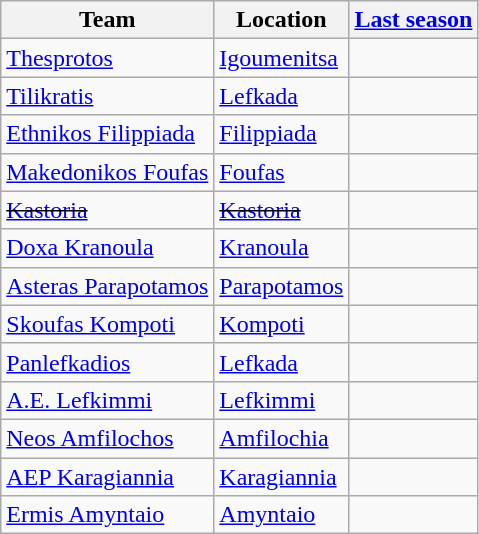<table class="wikitable sortable">
<tr>
<th>Team</th>
<th>Location</th>
<th><a href='#'>Last season</a></th>
</tr>
<tr>
<td><a href='#'>Thesprotos</a></td>
<td><a href='#'>Igoumenitsa</a></td>
<td></td>
</tr>
<tr>
<td><a href='#'>Tilikratis</a></td>
<td><a href='#'>Lefkada</a></td>
<td></td>
</tr>
<tr>
<td><a href='#'>Ethnikos Filippiada</a></td>
<td><a href='#'>Filippiada</a></td>
<td></td>
</tr>
<tr>
<td><a href='#'>Makedonikos Foufas</a></td>
<td><a href='#'>Foufas</a></td>
<td></td>
</tr>
<tr>
<td><s><a href='#'>Kastoria</a></s></td>
<td><s><a href='#'>Kastoria</a></s></td>
<td><s></s></td>
</tr>
<tr>
<td><a href='#'>Doxa Kranoula</a></td>
<td><a href='#'>Kranoula</a></td>
<td></td>
</tr>
<tr>
<td><a href='#'>Asteras Parapotamos</a></td>
<td><a href='#'>Parapotamos</a></td>
<td></td>
</tr>
<tr>
<td><a href='#'>Skoufas Kompoti</a></td>
<td><a href='#'>Kompoti</a></td>
<td></td>
</tr>
<tr>
<td><a href='#'>Panlefkadios</a></td>
<td><a href='#'>Lefkada</a></td>
<td></td>
</tr>
<tr>
<td><a href='#'>A.E. Lefkimmi</a></td>
<td><a href='#'>Lefkimmi</a></td>
<td></td>
</tr>
<tr>
<td><a href='#'>Neos Amfilochos</a></td>
<td><a href='#'>Amfilochia</a></td>
<td></td>
</tr>
<tr>
<td><a href='#'>AEP Karagiannia</a></td>
<td><a href='#'>Karagiannia</a></td>
<td></td>
</tr>
<tr>
<td><a href='#'>Ermis Amyntaio</a></td>
<td><a href='#'>Amyntaio</a></td>
<td></td>
</tr>
</table>
